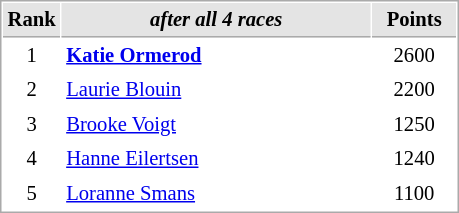<table cellspacing="1" cellpadding="3" style="border:1px solid #aaa; font-size:86%;">
<tr style="background:#e4e4e4;">
<th style="border-bottom:1px solid #aaa; width:10px;">Rank</th>
<th style="border-bottom:1px solid #aaa; width:200px;"><em>after all 4 races</em></th>
<th style="border-bottom:1px solid #aaa; width:50px;">Points</th>
</tr>
<tr>
<td align=center>1</td>
<td><strong> <a href='#'>Katie Ormerod</a></strong></td>
<td align=center>2600</td>
</tr>
<tr>
<td align=center>2</td>
<td> <a href='#'>Laurie Blouin</a></td>
<td align=center>2200</td>
</tr>
<tr>
<td align=center>3</td>
<td> <a href='#'>Brooke Voigt</a></td>
<td align=center>1250</td>
</tr>
<tr>
<td align=center>4</td>
<td> <a href='#'>Hanne Eilertsen</a></td>
<td align=center>1240</td>
</tr>
<tr>
<td align=center>5</td>
<td> <a href='#'>Loranne Smans</a></td>
<td align=center>1100</td>
</tr>
</table>
